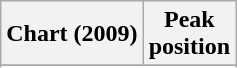<table class="wikitable sortable">
<tr>
<th>Chart (2009)</th>
<th>Peak<br>position</th>
</tr>
<tr>
</tr>
<tr>
</tr>
<tr>
</tr>
<tr>
</tr>
<tr>
</tr>
</table>
